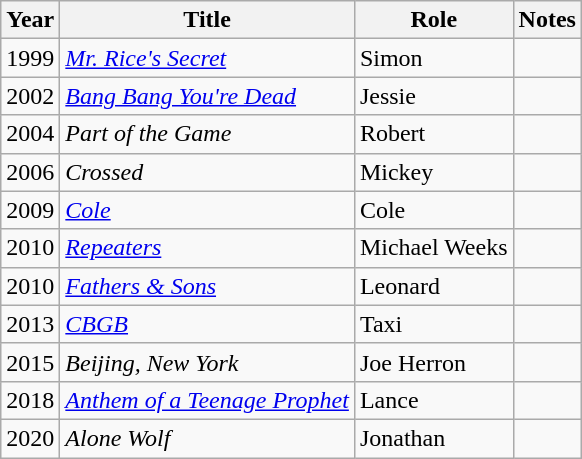<table class="wikitable sortable">
<tr>
<th>Year</th>
<th>Title</th>
<th>Role</th>
<th class="unsortable">Notes</th>
</tr>
<tr>
<td>1999</td>
<td><em><a href='#'>Mr. Rice's Secret</a></em></td>
<td>Simon</td>
<td></td>
</tr>
<tr>
<td>2002</td>
<td><a href='#'><em>Bang Bang You're Dead</em></a></td>
<td>Jessie</td>
<td></td>
</tr>
<tr>
<td>2004</td>
<td><em>Part of the Game</em></td>
<td>Robert</td>
<td></td>
</tr>
<tr>
<td>2006</td>
<td><em>Crossed</em></td>
<td>Mickey</td>
<td></td>
</tr>
<tr>
<td>2009</td>
<td><a href='#'><em>Cole</em></a></td>
<td>Cole</td>
<td></td>
</tr>
<tr>
<td>2010</td>
<td><em><a href='#'>Repeaters</a></em></td>
<td>Michael Weeks</td>
<td></td>
</tr>
<tr>
<td>2010</td>
<td><a href='#'><em>Fathers & Sons</em></a></td>
<td>Leonard</td>
<td></td>
</tr>
<tr>
<td>2013</td>
<td><a href='#'><em>CBGB</em></a></td>
<td>Taxi</td>
<td></td>
</tr>
<tr>
<td>2015</td>
<td><em>Beijing, New York</em></td>
<td>Joe Herron</td>
<td></td>
</tr>
<tr>
<td>2018</td>
<td><em><a href='#'>Anthem of a Teenage Prophet</a></em></td>
<td>Lance</td>
<td></td>
</tr>
<tr>
<td>2020</td>
<td><em>Alone Wolf</em></td>
<td>Jonathan</td>
<td></td>
</tr>
</table>
